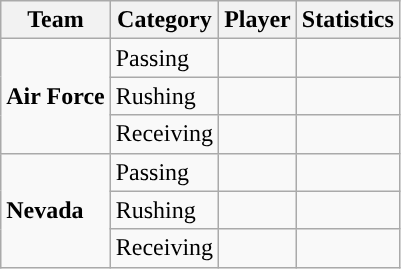<table class="wikitable" style="float: left;">
<tr>
<th>Team</th>
<th>Category</th>
<th>Player</th>
<th>Statistics</th>
</tr>
<tr>
<td rowspan=3><strong>Air Force</strong></td>
<td>Passing</td>
<td></td>
<td></td>
</tr>
<tr>
<td>Rushing</td>
<td></td>
<td></td>
</tr>
<tr>
<td>Receiving</td>
<td></td>
<td></td>
</tr>
<tr>
<td rowspan=3><strong>Nevada</strong></td>
<td>Passing</td>
<td></td>
<td></td>
</tr>
<tr>
<td>Rushing</td>
<td></td>
<td></td>
</tr>
<tr>
<td>Receiving</td>
<td></td>
<td></td>
</tr>
</table>
